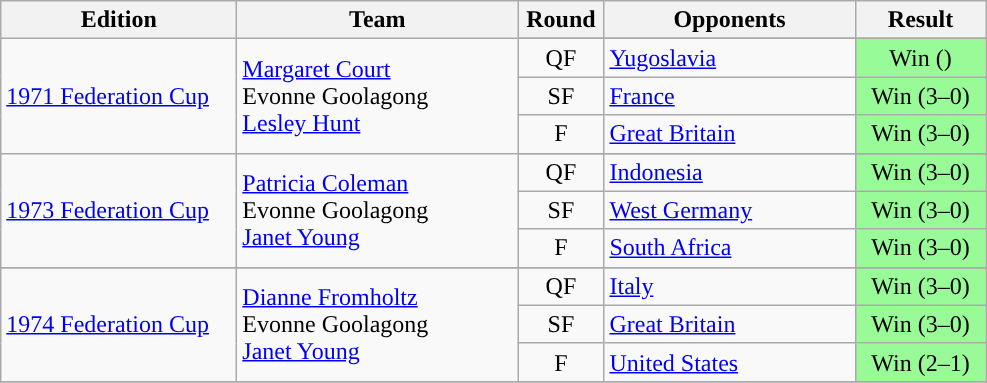<table class=wikitable>
<tr>
<th style="width:150px">Edition</th>
<th style="width:180px">Team</th>
<th style="width:50px">Round</th>
<th style="width:160px">Opponents</th>
<th style="width:80px">Result</th>
</tr>
<tr>
<td rowspan=4><a href='#'>1971 Federation Cup</a></td>
<td rowspan=4><a href='#'>Margaret Court</a><br> Evonne Goolagong<br> <a href='#'>Lesley Hunt</a></td>
</tr>
<tr>
<td style="text-align:center;">QF</td>
<td> <a href='#'>Yugoslavia</a></td>
<td style="text-align:center; background:#98fb98;">Win ()</td>
</tr>
<tr>
<td style="text-align:center;">SF</td>
<td> <a href='#'>France</a></td>
<td style="text-align:center; background:#98fb98;">Win (3–0)</td>
</tr>
<tr>
<td style="text-align:center;">F</td>
<td> <a href='#'>Great Britain</a></td>
<td style="text-align:center; background:#98fb98;">Win (3–0)</td>
</tr>
<tr>
<td rowspan=4><a href='#'>1973 Federation Cup</a></td>
<td rowspan=4><a href='#'>Patricia Coleman</a><br> Evonne Goolagong<br> <a href='#'>Janet Young</a></td>
</tr>
<tr>
<td style="text-align:center;">QF</td>
<td> <a href='#'>Indonesia</a></td>
<td style="text-align:center; background:#98fb98;">Win (3–0)</td>
</tr>
<tr>
<td style="text-align:center;">SF</td>
<td> <a href='#'>West Germany</a></td>
<td style="text-align:center; background:#98fb98;">Win (3–0)</td>
</tr>
<tr>
<td style="text-align:center;">F</td>
<td> <a href='#'>South Africa</a></td>
<td style="text-align:center; background:#98fb98;">Win (3–0)</td>
</tr>
<tr style="background:#ccf;">
</tr>
<tr>
<td rowspan=4><a href='#'>1974 Federation Cup</a></td>
<td rowspan=4><a href='#'>Dianne Fromholtz</a><br> Evonne Goolagong<br> <a href='#'>Janet Young</a></td>
</tr>
<tr>
<td style="text-align:center;">QF</td>
<td> <a href='#'>Italy</a></td>
<td style="text-align:center; background:#98fb98;">Win (3–0)</td>
</tr>
<tr>
<td style="text-align:center;">SF</td>
<td> <a href='#'>Great Britain</a></td>
<td style="text-align:center; background:#98fb98;">Win (3–0)</td>
</tr>
<tr>
<td style="text-align:center;">F</td>
<td> <a href='#'>United States</a></td>
<td style="text-align:center; background:#98fb98;">Win (2–1)</td>
</tr>
<tr style="background:#ccf;">
</tr>
</table>
